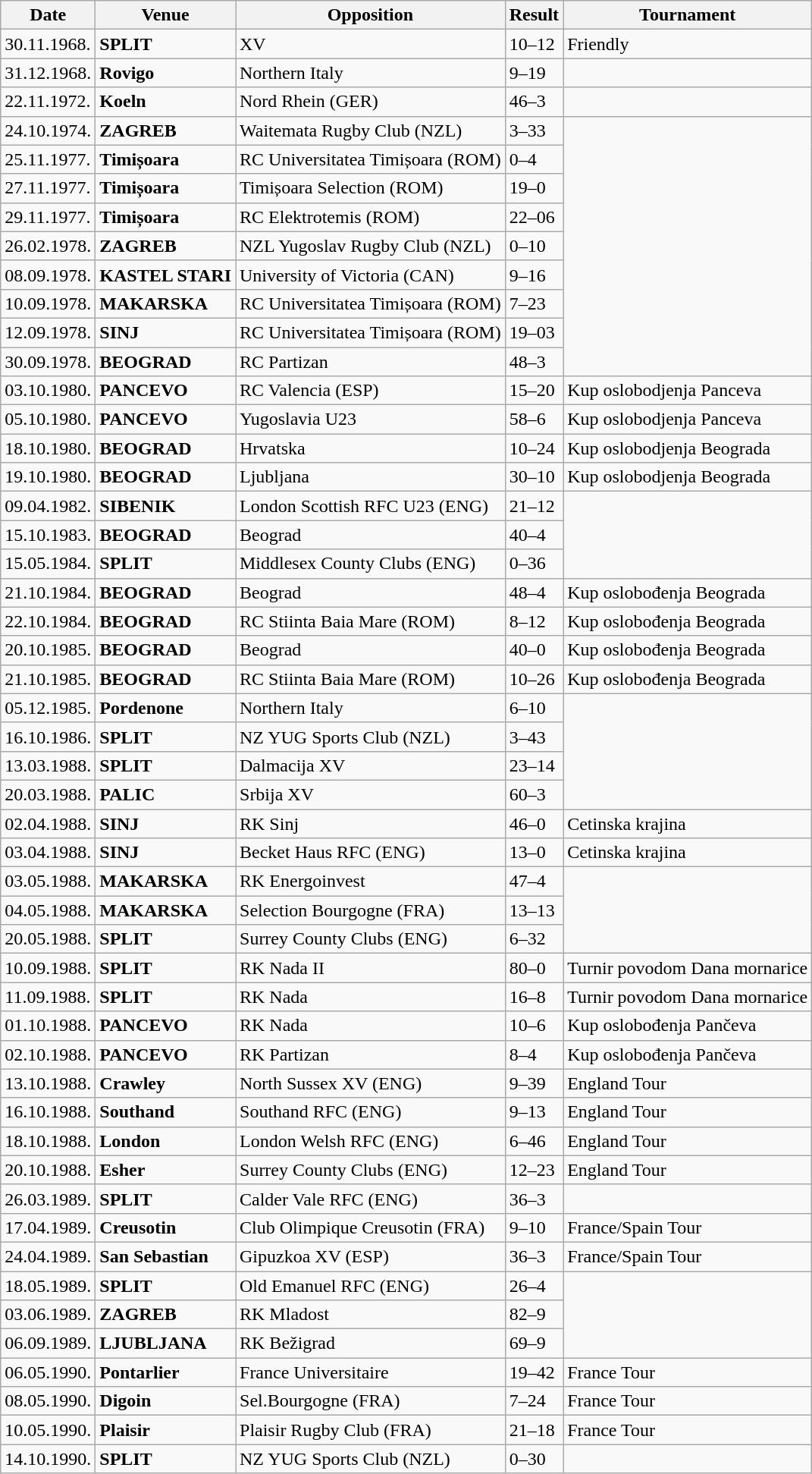<table class="wikitable">
<tr align="left">
<th>Date</th>
<th>Venue</th>
<th>Opposition</th>
<th>Result</th>
<th>Tournament</th>
</tr>
<tr>
<td>30.11.1968.</td>
<td><strong>SPLIT</strong></td>
<td>XV</td>
<td>10–12</td>
<td>Friendly</td>
</tr>
<tr>
<td>31.12.1968.</td>
<td><strong>Rovigo</strong></td>
<td>Northern Italy</td>
<td>9–19</td>
<td></td>
</tr>
<tr>
<td>22.11.1972.</td>
<td><strong>Koeln</strong></td>
<td>Nord Rhein (GER)</td>
<td>46–3</td>
<td></td>
</tr>
<tr>
<td>24.10.1974.</td>
<td><strong>ZAGREB</strong></td>
<td>Waitemata Rugby Club (NZL)</td>
<td>3–33</td>
</tr>
<tr>
<td>25.11.1977.</td>
<td><strong>Timișoara</strong></td>
<td>RC Universitatea Timișoara (ROM)</td>
<td>0–4</td>
</tr>
<tr>
<td>27.11.1977.</td>
<td><strong>Timișoara</strong></td>
<td>Timișoara Selection (ROM)</td>
<td>19–0</td>
</tr>
<tr>
<td>29.11.1977.</td>
<td><strong>Timișoara</strong></td>
<td>RC Elektrotemis (ROM)</td>
<td>22–06</td>
</tr>
<tr>
<td>26.02.1978.</td>
<td><strong>ZAGREB</strong></td>
<td>NZL Yugoslav Rugby Club	(NZL)</td>
<td>0–10</td>
</tr>
<tr>
<td>08.09.1978.</td>
<td><strong>KASTEL STARI</strong></td>
<td>University of Victoria (CAN)</td>
<td>9–16</td>
</tr>
<tr>
<td>10.09.1978.</td>
<td><strong>MAKARSKA</strong></td>
<td>RC Universitatea Timișoara (ROM)</td>
<td>7–23</td>
</tr>
<tr>
<td>12.09.1978.</td>
<td><strong>SINJ</strong></td>
<td>RC	Universitatea Timișoara	(ROM)</td>
<td>19–03</td>
</tr>
<tr>
<td>30.09.1978.</td>
<td><strong>BEOGRAD</strong></td>
<td>RC Partizan</td>
<td>48–3</td>
</tr>
<tr>
<td>03.10.1980.</td>
<td><strong>PANCEVO</strong></td>
<td>RC Valencia (ESP)</td>
<td>15–20</td>
<td>Kup oslobodjenja Panceva</td>
</tr>
<tr>
<td>05.10.1980.</td>
<td><strong>PANCEVO</strong></td>
<td>Yugoslavia U23</td>
<td>58–6</td>
<td>Kup oslobodjenja Panceva</td>
</tr>
<tr>
<td>18.10.1980.</td>
<td><strong>BEOGRAD</strong></td>
<td>Hrvatska</td>
<td>10–24</td>
<td>Kup oslobodjenja Beograda</td>
</tr>
<tr>
<td>19.10.1980.</td>
<td><strong>BEOGRAD</strong></td>
<td>Ljubljana</td>
<td>30–10</td>
<td>Kup oslobodjenja Beograda</td>
</tr>
<tr>
<td>09.04.1982.</td>
<td><strong>SIBENIK</strong></td>
<td>London Scottish RFC U23 (ENG)</td>
<td>21–12</td>
</tr>
<tr>
<td>15.10.1983.</td>
<td><strong>BEOGRAD</strong></td>
<td>Beograd</td>
<td>40–4</td>
</tr>
<tr>
<td>15.05.1984.</td>
<td><strong>SPLIT</strong></td>
<td>Middlesex County Clubs (ENG)</td>
<td>0–36</td>
</tr>
<tr>
<td>21.10.1984.</td>
<td><strong>BEOGRAD</strong></td>
<td>Beograd</td>
<td>48–4</td>
<td>Kup oslobođenja Beograda</td>
</tr>
<tr>
<td>22.10.1984.</td>
<td><strong>BEOGRAD</strong></td>
<td>RC Stiinta Baia Mare (ROM)</td>
<td>8–12</td>
<td>Kup oslobođenja Beograda</td>
</tr>
<tr>
<td>20.10.1985.</td>
<td><strong>BEOGRAD</strong></td>
<td>Beograd</td>
<td>40–0</td>
<td>Kup oslobođenja Beograda</td>
</tr>
<tr>
<td>21.10.1985.</td>
<td><strong>BEOGRAD</strong></td>
<td>RC Stiinta Baia Mare (ROM)</td>
<td>10–26</td>
<td>Kup oslobođenja Beograda</td>
</tr>
<tr>
<td>05.12.1985.</td>
<td><strong>Pordenone</strong></td>
<td>Northern Italy</td>
<td>6–10</td>
</tr>
<tr>
<td>16.10.1986.</td>
<td><strong>SPLIT</strong></td>
<td>NZ YUG Sports Club (NZL)</td>
<td>3–43</td>
</tr>
<tr>
<td>13.03.1988.</td>
<td><strong>SPLIT</strong></td>
<td>Dalmacija XV</td>
<td>23–14</td>
</tr>
<tr>
<td>20.03.1988.</td>
<td><strong>PALIC</strong></td>
<td>Srbija XV</td>
<td>60–3</td>
</tr>
<tr>
<td>02.04.1988.</td>
<td><strong>SINJ</strong></td>
<td>RK Sinj</td>
<td>46–0</td>
<td>Cetinska krajina</td>
</tr>
<tr>
<td>03.04.1988.</td>
<td><strong>SINJ</strong></td>
<td>Becket Haus RFC (ENG)</td>
<td>13–0</td>
<td>Cetinska krajina</td>
</tr>
<tr>
<td>03.05.1988.</td>
<td><strong>MAKARSKA</strong></td>
<td>RK Energoinvest</td>
<td>47–4</td>
</tr>
<tr>
<td>04.05.1988.</td>
<td><strong>MAKARSKA</strong></td>
<td>Selection Bourgogne (FRA)</td>
<td>13–13</td>
</tr>
<tr>
<td>20.05.1988.</td>
<td><strong>SPLIT</strong></td>
<td>Surrey County Clubs (ENG)</td>
<td>6–32</td>
</tr>
<tr>
<td>10.09.1988.</td>
<td><strong>SPLIT</strong></td>
<td>RK Nada II</td>
<td>80–0</td>
<td>Turnir povodom Dana mornarice</td>
</tr>
<tr>
<td>11.09.1988.</td>
<td><strong>SPLIT</strong></td>
<td>RK Nada</td>
<td>16–8</td>
<td>Turnir povodom Dana mornarice</td>
</tr>
<tr>
<td>01.10.1988.</td>
<td><strong>PANCEVO</strong></td>
<td>RK Nada</td>
<td>10–6</td>
<td>Kup oslobođenja Pančeva</td>
</tr>
<tr>
<td>02.10.1988.</td>
<td><strong>PANCEVO</strong></td>
<td>RK Partizan</td>
<td>8–4</td>
<td>Kup oslobođenja Pančeva</td>
</tr>
<tr>
<td>13.10.1988.</td>
<td><strong>Crawley</strong></td>
<td>North Sussex XV (ENG)</td>
<td>9–39</td>
<td>England Tour</td>
</tr>
<tr>
<td>16.10.1988.</td>
<td><strong>Southand</strong></td>
<td>Southand RFC (ENG)</td>
<td>9–13</td>
<td>England Tour</td>
</tr>
<tr>
<td>18.10.1988.</td>
<td><strong>London</strong></td>
<td>London Welsh RFC (ENG)</td>
<td>6–46</td>
<td>England Tour</td>
</tr>
<tr>
<td>20.10.1988.</td>
<td><strong>Esher</strong></td>
<td>Surrey County Clubs (ENG)</td>
<td>12–23</td>
<td>England Tour</td>
</tr>
<tr>
<td>26.03.1989.</td>
<td><strong>SPLIT</strong></td>
<td>Calder Vale RFC (ENG)</td>
<td>36–3</td>
</tr>
<tr>
<td>17.04.1989.</td>
<td><strong>Creusotin</strong></td>
<td>Club Olimpique Creusotin (FRA)</td>
<td>9–10</td>
<td>France/Spain Tour</td>
</tr>
<tr>
<td>24.04.1989.</td>
<td><strong>San Sebastian</strong></td>
<td>Gipuzkoa XV   (ESP)</td>
<td>36–3</td>
<td>France/Spain Tour</td>
</tr>
<tr>
<td>18.05.1989.</td>
<td><strong>SPLIT</strong></td>
<td>Old Emanuel RFC (ENG)</td>
<td>26–4</td>
</tr>
<tr>
<td>03.06.1989.</td>
<td><strong>ZAGREB</strong></td>
<td>RK Mladost</td>
<td>82–9</td>
</tr>
<tr>
<td>06.09.1989.</td>
<td><strong>LJUBLJANA</strong></td>
<td>RK Bežigrad</td>
<td>69–9</td>
</tr>
<tr>
<td>06.05.1990.</td>
<td><strong>Pontarlier</strong></td>
<td>France Universitaire</td>
<td>19–42</td>
<td>France Tour</td>
</tr>
<tr>
<td>08.05.1990.</td>
<td><strong>Digoin</strong></td>
<td>Sel.Bourgogne (FRA)</td>
<td>7–24</td>
<td>France Tour</td>
</tr>
<tr>
<td>10.05.1990.</td>
<td><strong>Plaisir</strong></td>
<td>Plaisir Rugby Club (FRA)</td>
<td>21–18</td>
<td>France Tour</td>
</tr>
<tr>
<td>14.10.1990.</td>
<td><strong>SPLIT</strong></td>
<td>NZ YUG Sports Club (NZL)</td>
<td>0–30</td>
</tr>
</table>
